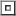<table>
<tr>
<td><br><table border=1>
<tr>
<td></td>
</tr>
</table>
</td>
</tr>
<tr>
</tr>
</table>
